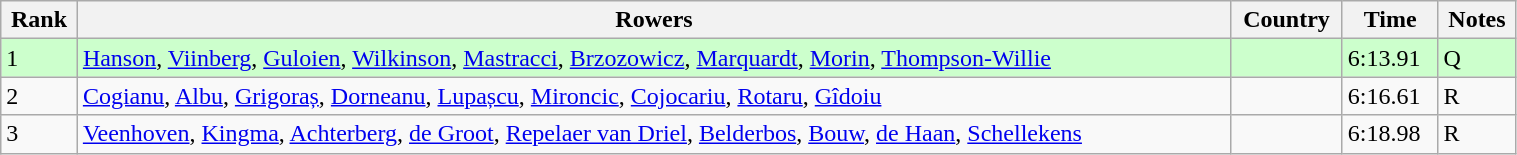<table class="wikitable sortable" width=80%>
<tr>
<th>Rank</th>
<th>Rowers</th>
<th>Country</th>
<th>Time</th>
<th>Notes</th>
</tr>
<tr bgcolor=ccffcc>
<td>1</td>
<td><a href='#'>Hanson</a>, <a href='#'>Viinberg</a>, <a href='#'>Guloien</a>, <a href='#'>Wilkinson</a>, <a href='#'>Mastracci</a>, <a href='#'>Brzozowicz</a>, <a href='#'>Marquardt</a>, <a href='#'>Morin</a>, <a href='#'>Thompson-Willie</a></td>
<td></td>
<td>6:13.91</td>
<td>Q</td>
</tr>
<tr>
<td>2</td>
<td><a href='#'>Cogianu</a>, <a href='#'>Albu</a>, <a href='#'>Grigoraș</a>, <a href='#'>Dorneanu</a>, <a href='#'>Lupașcu</a>, <a href='#'>Mironcic</a>, <a href='#'>Cojocariu</a>, <a href='#'>Rotaru</a>, <a href='#'>Gîdoiu</a></td>
<td></td>
<td>6:16.61</td>
<td>R</td>
</tr>
<tr>
<td>3</td>
<td><a href='#'>Veenhoven</a>, <a href='#'>Kingma</a>, <a href='#'>Achterberg</a>, <a href='#'>de Groot</a>, <a href='#'>Repelaer van Driel</a>, <a href='#'>Belderbos</a>, <a href='#'>Bouw</a>, <a href='#'>de Haan</a>, <a href='#'>Schellekens</a></td>
<td></td>
<td>6:18.98</td>
<td>R</td>
</tr>
</table>
